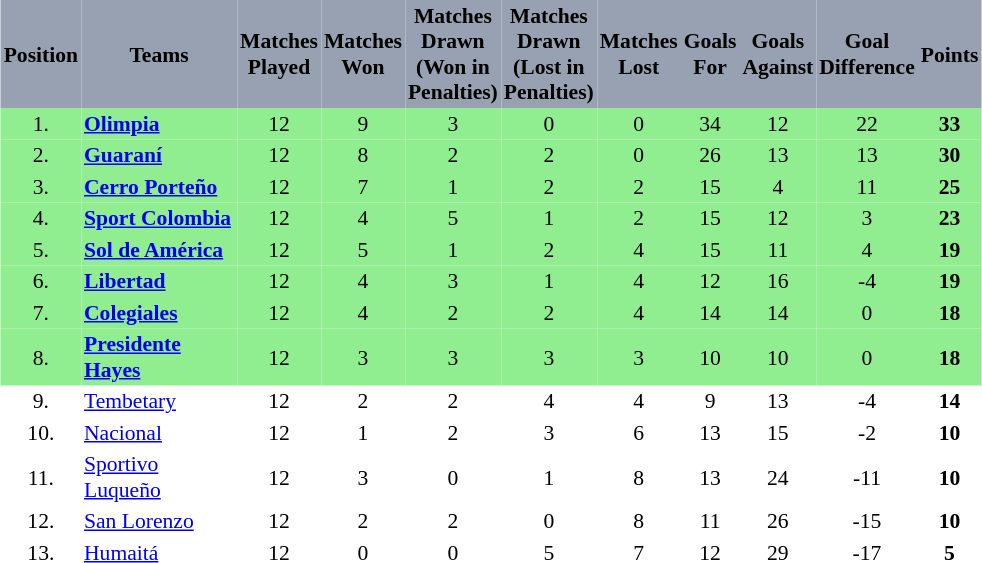<table class="sortable"  align=center style="font-size: 90%; border-collapse:collapse" border=0 cellspacing=0 cellpadding=2>
<tr align=center bgcolor=#98A1B2>
<th width=30>Position</th>
<th width=100>Teams</th>
<th width=30>Matches Played</th>
<th width=30>Matches Won</th>
<th width=30>Matches Drawn (Won in Penalties)</th>
<th width=30>Matches Drawn (Lost in Penalties)</th>
<th width=30>Matches Lost</th>
<th width=30>Goals For</th>
<th width=30>Goals Against</th>
<th width=30>Goal Difference</th>
<th width=30>Points</th>
</tr>
<tr align=center style="background: #90EE90">
<td>1.</td>
<td align="left"><strong><a href='#'>Olimpia</a></strong></td>
<td>12</td>
<td>9</td>
<td>3</td>
<td>0</td>
<td>0</td>
<td>34</td>
<td>12</td>
<td>22</td>
<td><strong>33</strong></td>
</tr>
<tr align=center style="background: #90EE90">
<td>2.</td>
<td align="left"><strong><a href='#'>Guaraní</a></strong></td>
<td>12</td>
<td>8</td>
<td>2</td>
<td>2</td>
<td>0</td>
<td>26</td>
<td>13</td>
<td>13</td>
<td><strong>30</strong></td>
</tr>
<tr align=center style="background: #90EE90">
<td>3.</td>
<td align="left"><strong><a href='#'>Cerro Porteño</a></strong></td>
<td>12</td>
<td>7</td>
<td>1</td>
<td>2</td>
<td>2</td>
<td>15</td>
<td>4</td>
<td>11</td>
<td><strong>25</strong></td>
</tr>
<tr align=center style="background: #90EE90">
<td>4.</td>
<td align="left"><strong><a href='#'>Sport Colombia</a></strong></td>
<td>12</td>
<td>4</td>
<td>5</td>
<td>1</td>
<td>2</td>
<td>15</td>
<td>12</td>
<td>3</td>
<td><strong>23</strong></td>
</tr>
<tr align=center style="background: #90EE90">
<td>5.</td>
<td align="left"><strong><a href='#'>Sol de América</a></strong></td>
<td>12</td>
<td>5</td>
<td>1</td>
<td>2</td>
<td>4</td>
<td>15</td>
<td>11</td>
<td>4</td>
<td><strong>19</strong></td>
</tr>
<tr align=center style="background: #90EE90">
<td>6.</td>
<td align="left"><strong><a href='#'>Libertad</a></strong></td>
<td>12</td>
<td>4</td>
<td>3</td>
<td>1</td>
<td>4</td>
<td>12</td>
<td>16</td>
<td>-4</td>
<td><strong>19</strong></td>
</tr>
<tr align=center style="background: #90EE90">
<td>7.</td>
<td align="left"><strong><a href='#'>Colegiales</a></strong></td>
<td>12</td>
<td>4</td>
<td>2</td>
<td>2</td>
<td>4</td>
<td>14</td>
<td>14</td>
<td>0</td>
<td><strong>18</strong></td>
</tr>
<tr align=center style="background: #90EE90">
<td>8.</td>
<td align="left"><strong><a href='#'>Presidente Hayes</a></strong></td>
<td>12</td>
<td>3</td>
<td>3</td>
<td>3</td>
<td>3</td>
<td>10</td>
<td>10</td>
<td>0</td>
<td><strong>18</strong></td>
</tr>
<tr align=center>
<td>9.</td>
<td align="left"><a href='#'>Tembetary</a></td>
<td>12</td>
<td>2</td>
<td>2</td>
<td>4</td>
<td>4</td>
<td>9</td>
<td>13</td>
<td>-4</td>
<td><strong>14</strong></td>
</tr>
<tr align=center>
<td>10.</td>
<td align="left"><a href='#'>Nacional</a></td>
<td>12</td>
<td>1</td>
<td>2</td>
<td>3</td>
<td>6</td>
<td>13</td>
<td>15</td>
<td>-2</td>
<td><strong>10</strong></td>
</tr>
<tr align=center>
<td>11.</td>
<td align="left"><a href='#'>Sportivo Luqueño</a></td>
<td>12</td>
<td>3</td>
<td>0</td>
<td>1</td>
<td>8</td>
<td>13</td>
<td>24</td>
<td>-11</td>
<td><strong>10</strong></td>
</tr>
<tr align=center>
<td>12.</td>
<td align="left"><a href='#'>San Lorenzo</a></td>
<td>12</td>
<td>2</td>
<td>2</td>
<td>0</td>
<td>8</td>
<td>11</td>
<td>26</td>
<td>-15</td>
<td><strong>10</strong></td>
</tr>
<tr align=center>
<td>13.</td>
<td align="left"><a href='#'>Humaitá</a></td>
<td>12</td>
<td>0</td>
<td>0</td>
<td>5</td>
<td>7</td>
<td>12</td>
<td>29</td>
<td>-17</td>
<td><strong>5</strong></td>
</tr>
</table>
